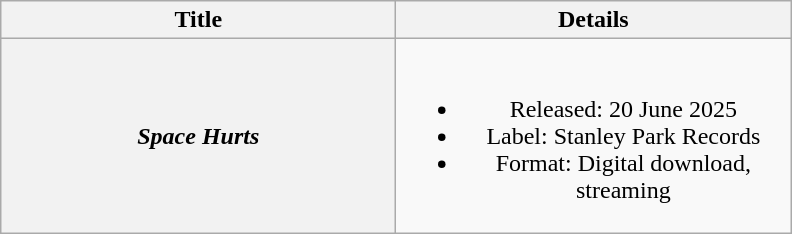<table class="wikitable plainrowheaders" style="text-align:center;">
<tr>
<th scope="col" style="width:16em;">Title</th>
<th scope="col" style="width:16em;">Details</th>
</tr>
<tr>
<th scope="row"><em>Space Hurts</em></th>
<td><br><ul><li>Released: 20 June 2025</li><li>Label: Stanley Park Records</li><li>Format: Digital download, streaming</li></ul></td>
</tr>
</table>
